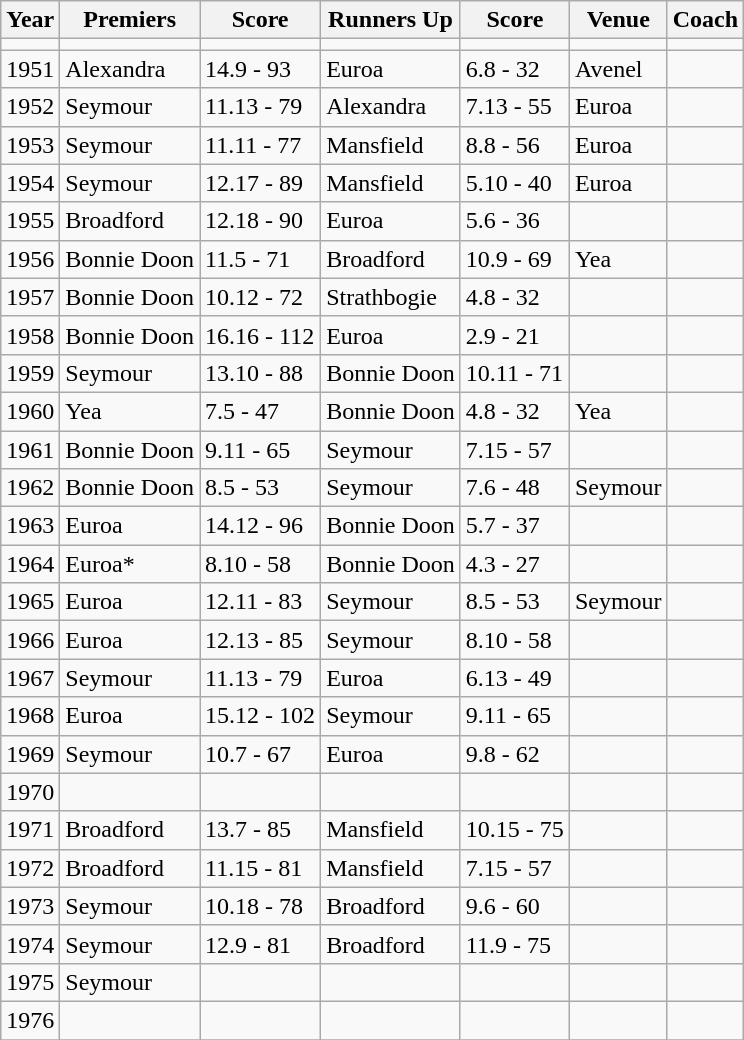<table class="wikitable collapsible collapsed">
<tr>
<th>Year</th>
<th><span><strong>Premiers</strong></span></th>
<th>Score</th>
<th>Runners Up</th>
<th>Score</th>
<th>Venue</th>
<th>Coach</th>
</tr>
<tr>
<td></td>
<td></td>
<td></td>
<td></td>
<td></td>
<td></td>
<td></td>
</tr>
<tr>
<td>1951</td>
<td>Alexandra</td>
<td>14.9 - 93</td>
<td>Euroa</td>
<td>6.8 - 32</td>
<td>Avenel</td>
<td></td>
</tr>
<tr>
<td>1952</td>
<td>Seymour</td>
<td>11.13 - 79</td>
<td>Alexandra</td>
<td>7.13 - 55</td>
<td>Euroa</td>
<td></td>
</tr>
<tr>
<td>1953</td>
<td>Seymour</td>
<td>11.11 - 77</td>
<td>Mansfield</td>
<td>8.8 - 56</td>
<td>Euroa</td>
<td></td>
</tr>
<tr>
<td>1954</td>
<td>Seymour</td>
<td>12.17 - 89</td>
<td>Mansfield</td>
<td>5.10 - 40</td>
<td>Euroa</td>
<td></td>
</tr>
<tr>
<td>1955</td>
<td>Broadford</td>
<td>12.18 - 90</td>
<td>Euroa</td>
<td>5.6 - 36</td>
<td></td>
<td></td>
</tr>
<tr>
<td>1956</td>
<td>Bonnie Doon</td>
<td>11.5 - 71</td>
<td>Broadford</td>
<td>10.9 - 69</td>
<td>Yea</td>
<td></td>
</tr>
<tr>
<td>1957</td>
<td>Bonnie Doon</td>
<td>10.12 - 72</td>
<td>Strathbogie</td>
<td>4.8 - 32</td>
<td></td>
<td></td>
</tr>
<tr>
<td>1958</td>
<td>Bonnie Doon</td>
<td>16.16 - 112</td>
<td>Euroa</td>
<td>2.9 - 21</td>
<td></td>
<td></td>
</tr>
<tr>
<td>1959</td>
<td>Seymour</td>
<td>13.10 - 88</td>
<td>Bonnie Doon</td>
<td>10.11 - 71</td>
<td></td>
<td></td>
</tr>
<tr>
<td>1960</td>
<td>Yea</td>
<td>7.5 - 47</td>
<td>Bonnie Doon</td>
<td>4.8 - 32</td>
<td>Yea</td>
<td></td>
</tr>
<tr>
<td>1961</td>
<td>Bonnie Doon</td>
<td>9.11 - 65</td>
<td>Seymour</td>
<td>7.15 - 57</td>
<td></td>
<td></td>
</tr>
<tr>
<td>1962</td>
<td>Bonnie Doon</td>
<td>8.5 - 53</td>
<td>Seymour</td>
<td>7.6 - 48</td>
<td>Seymour</td>
<td></td>
</tr>
<tr>
<td>1963</td>
<td>Euroa</td>
<td>14.12 - 96</td>
<td>Bonnie Doon</td>
<td>5.7 - 37</td>
<td></td>
<td></td>
</tr>
<tr>
<td>1964</td>
<td>Euroa*</td>
<td>8.10 - 58</td>
<td>Bonnie Doon</td>
<td>4.3 - 27</td>
<td></td>
<td></td>
</tr>
<tr>
<td>1965</td>
<td>Euroa</td>
<td>12.11 - 83</td>
<td>Seymour</td>
<td>8.5 - 53</td>
<td>Seymour</td>
<td></td>
</tr>
<tr>
<td>1966</td>
<td>Euroa</td>
<td>12.13 - 85</td>
<td>Seymour</td>
<td>8.10 - 58</td>
<td></td>
<td></td>
</tr>
<tr>
<td>1967</td>
<td>Seymour</td>
<td>11.13 - 79</td>
<td>Euroa</td>
<td>6.13 - 49</td>
<td></td>
<td></td>
</tr>
<tr>
<td>1968</td>
<td>Euroa</td>
<td>15.12 - 102</td>
<td>Seymour</td>
<td>9.11 - 65</td>
<td></td>
<td></td>
</tr>
<tr>
<td>1969</td>
<td>Seymour</td>
<td>10.7 - 67</td>
<td>Euroa</td>
<td>9.8 - 62</td>
<td></td>
<td></td>
</tr>
<tr>
<td>1970</td>
<td></td>
<td></td>
<td></td>
<td></td>
<td></td>
<td></td>
</tr>
<tr>
<td>1971</td>
<td>Broadford</td>
<td>13.7 - 85</td>
<td>Mansfield</td>
<td>10.15 - 75</td>
<td></td>
<td></td>
</tr>
<tr>
<td>1972</td>
<td>Broadford</td>
<td>11.15 - 81</td>
<td>Mansfield</td>
<td>7.15 - 57</td>
<td></td>
<td></td>
</tr>
<tr>
<td>1973</td>
<td>Seymour</td>
<td>10.18 - 78</td>
<td>Broadford</td>
<td>9.6 - 60</td>
<td></td>
<td></td>
</tr>
<tr>
<td>1974</td>
<td>Seymour</td>
<td>12.9 - 81</td>
<td>Broadford</td>
<td>11.9 - 75</td>
<td></td>
<td></td>
</tr>
<tr>
<td>1975</td>
<td>Seymour</td>
<td></td>
<td></td>
<td></td>
<td></td>
<td></td>
</tr>
<tr>
<td>1976</td>
<td></td>
<td></td>
<td></td>
<td></td>
<td></td>
<td></td>
</tr>
<tr>
</tr>
</table>
